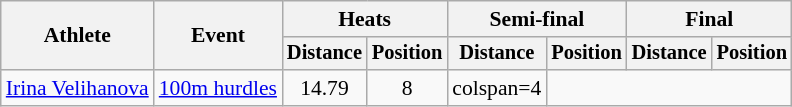<table class=wikitable style="font-size:90%">
<tr>
<th rowspan="2">Athlete</th>
<th rowspan="2">Event</th>
<th colspan="2">Heats</th>
<th colspan="2">Semi-final</th>
<th colspan="2">Final</th>
</tr>
<tr style="font-size:95%">
<th>Distance</th>
<th>Position</th>
<th>Distance</th>
<th>Position</th>
<th>Distance</th>
<th>Position</th>
</tr>
<tr style=text-align:center>
<td style=text-align:left><a href='#'>Irina Velihanova</a></td>
<td style=text-align:left rowspan=2><a href='#'>100m hurdles</a></td>
<td>14.79</td>
<td>8</td>
<td>colspan=4 </td>
</tr>
</table>
